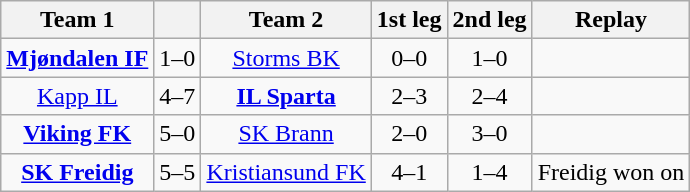<table class="wikitable" style="text-align: center;">
<tr>
<th>Team 1</th>
<th></th>
<th>Team 2</th>
<th>1st leg</th>
<th>2nd leg</th>
<th>Replay</th>
</tr>
<tr>
<td><strong><a href='#'>Mjøndalen IF</a></strong></td>
<td>1–0</td>
<td><a href='#'>Storms BK</a></td>
<td>0–0</td>
<td>1–0</td>
<td></td>
</tr>
<tr>
<td><a href='#'>Kapp IL</a></td>
<td>4–7</td>
<td><strong><a href='#'>IL Sparta</a></strong></td>
<td>2–3</td>
<td>2–4</td>
<td></td>
</tr>
<tr>
<td><strong><a href='#'>Viking FK</a></strong></td>
<td>5–0</td>
<td><a href='#'>SK Brann</a></td>
<td>2–0</td>
<td>3–0</td>
<td></td>
</tr>
<tr>
<td><strong><a href='#'>SK Freidig</a></strong></td>
<td>5–5</td>
<td><a href='#'>Kristiansund FK</a></td>
<td>4–1</td>
<td>1–4</td>
<td>Freidig won on </td>
</tr>
</table>
